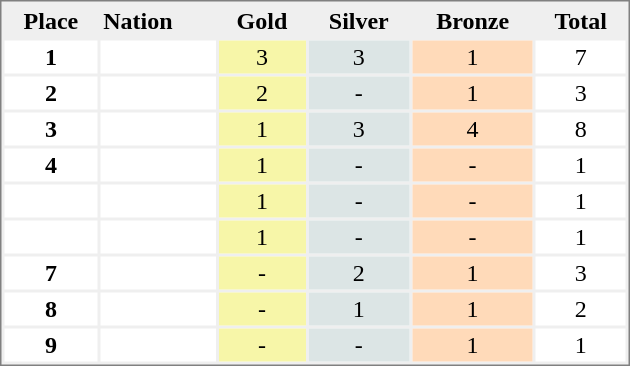<table style="border-style:solid;border-width:1px;border-color:#808080;background-color:#EFEFEF" cellspacing="2" cellpadding="2" width="420px">
<tr bgcolor="#EFEFEF">
<th align="center">Place</th>
<th align="left">Nation</th>
<th align="center">Gold</th>
<th align="center">Silver</th>
<th align="center">Bronze</th>
<th align="center">Total</th>
</tr>
<tr align="center" valign="top" bgcolor="#FFFFFF">
<th>1</th>
<td align="left"></td>
<td style="background:#F7F6A8;">3</td>
<td style="background:#DCE5E5;">3</td>
<td style="background:#FFDAB9;">1</td>
<td>7</td>
</tr>
<tr align="center" valign="top" bgcolor="#FFFFFF">
<th>2</th>
<td align="left"></td>
<td style="background:#F7F6A8;">2</td>
<td style="background:#DCE5E5;">-</td>
<td style="background:#FFDAB9;">1</td>
<td>3</td>
</tr>
<tr align="center" valign="top" bgcolor="#FFFFFF">
<th>3</th>
<td align="left"></td>
<td style="background:#F7F6A8;">1</td>
<td style="background:#DCE5E5;">3</td>
<td style="background:#FFDAB9;">4</td>
<td>8</td>
</tr>
<tr align="center" valign="top" bgcolor="#FFFFFF">
<th>4</th>
<td align="left"></td>
<td style="background:#F7F6A8;">1</td>
<td style="background:#DCE5E5;">-</td>
<td style="background:#FFDAB9;">-</td>
<td>1</td>
</tr>
<tr align="center" valign="top" bgcolor="#FFFFFF">
<th></th>
<td align="left"></td>
<td style="background:#F7F6A8;">1</td>
<td style="background:#DCE5E5;">-</td>
<td style="background:#FFDAB9;">-</td>
<td>1</td>
</tr>
<tr align="center" valign="top" bgcolor="#FFFFFF">
<th></th>
<td align="left"></td>
<td style="background:#F7F6A8;">1</td>
<td style="background:#DCE5E5;">-</td>
<td style="background:#FFDAB9;">-</td>
<td>1</td>
</tr>
<tr align="center" valign="top" bgcolor="#FFFFFF">
<th>7</th>
<td align="left"></td>
<td style="background:#F7F6A8;">-</td>
<td style="background:#DCE5E5;">2</td>
<td style="background:#FFDAB9;">1</td>
<td>3</td>
</tr>
<tr align="center" valign="top" bgcolor="#FFFFFF">
<th>8</th>
<td align="left"></td>
<td style="background:#F7F6A8;">-</td>
<td style="background:#DCE5E5;">1</td>
<td style="background:#FFDAB9;">1</td>
<td>2</td>
</tr>
<tr align="center" valign="top" bgcolor="#FFFFFF">
<th>9</th>
<td align="left"></td>
<td style="background:#F7F6A8;">-</td>
<td style="background:#DCE5E5;">-</td>
<td style="background:#FFDAB9;">1</td>
<td>1</td>
</tr>
</table>
